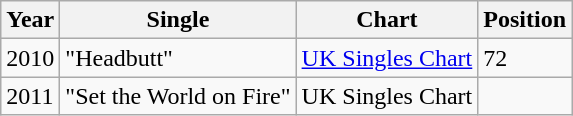<table class="wikitable">
<tr>
<th>Year</th>
<th>Single</th>
<th>Chart</th>
<th>Position</th>
</tr>
<tr>
<td>2010</td>
<td>"Headbutt"</td>
<td><a href='#'>UK Singles Chart</a></td>
<td>72</td>
</tr>
<tr>
<td>2011</td>
<td>"Set the World on Fire"</td>
<td>UK Singles Chart</td>
<td></td>
</tr>
</table>
